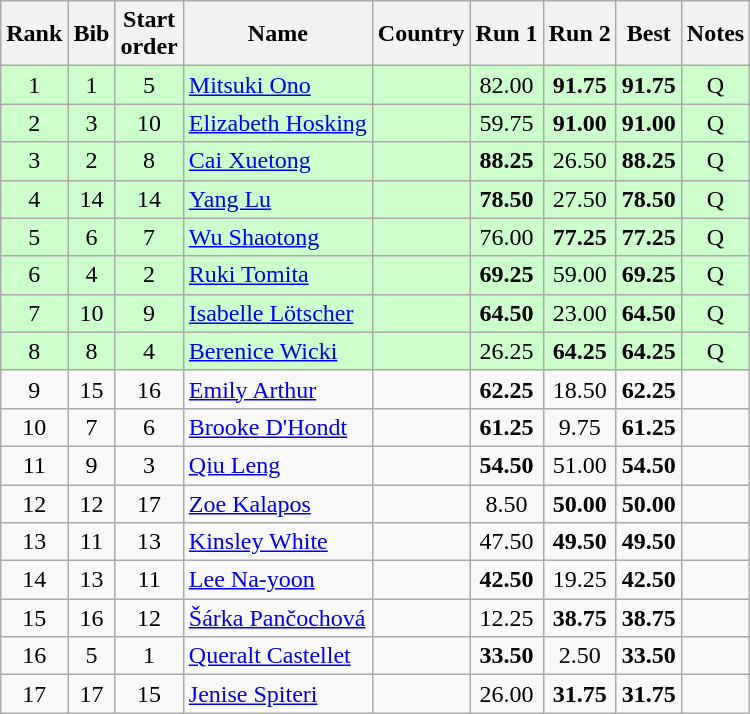<table class="wikitable sortable" style="text-align:center">
<tr>
<th>Rank</th>
<th>Bib</th>
<th>Start<br>order</th>
<th>Name</th>
<th>Country</th>
<th>Run 1</th>
<th>Run 2</th>
<th>Best</th>
<th>Notes</th>
</tr>
<tr bgcolor=ccffcc>
<td>1</td>
<td>1</td>
<td>5</td>
<td align=left><a href='#'>Mitsuki Ono</a></td>
<td align=left></td>
<td>82.00</td>
<td><strong>91.75</strong></td>
<td><strong>91.75</strong></td>
<td>Q</td>
</tr>
<tr bgcolor=ccffcc>
<td>2</td>
<td>3</td>
<td>10</td>
<td align=left><a href='#'>Elizabeth Hosking</a></td>
<td align=left></td>
<td>59.75</td>
<td><strong>91.00</strong></td>
<td><strong>91.00</strong></td>
<td>Q</td>
</tr>
<tr bgcolor=ccffcc>
<td>3</td>
<td>2</td>
<td>8</td>
<td align=left><a href='#'>Cai Xuetong</a></td>
<td align=left></td>
<td><strong>88.25</strong></td>
<td>26.50</td>
<td><strong>88.25</strong></td>
<td>Q</td>
</tr>
<tr bgcolor=ccffcc>
<td>4</td>
<td>14</td>
<td>14</td>
<td align=left><a href='#'>Yang Lu</a></td>
<td align=left></td>
<td><strong>78.50</strong></td>
<td>27.50</td>
<td><strong>78.50</strong></td>
<td>Q</td>
</tr>
<tr bgcolor=ccffcc>
<td>5</td>
<td>6</td>
<td>7</td>
<td align=left><a href='#'>Wu Shaotong</a></td>
<td align=left></td>
<td>76.00</td>
<td><strong>77.25</strong></td>
<td><strong>77.25</strong></td>
<td>Q</td>
</tr>
<tr bgcolor=ccffcc>
<td>6</td>
<td>4</td>
<td>2</td>
<td align=left><a href='#'>Ruki Tomita</a></td>
<td align=left></td>
<td><strong>69.25</strong></td>
<td>59.00</td>
<td><strong>69.25</strong></td>
<td>Q</td>
</tr>
<tr bgcolor=ccffcc>
<td>7</td>
<td>10</td>
<td>9</td>
<td align=left><a href='#'>Isabelle Lötscher</a></td>
<td align=left></td>
<td><strong>64.50</strong></td>
<td>23.00</td>
<td><strong>64.50</strong></td>
<td>Q</td>
</tr>
<tr bgcolor=ccffcc>
<td>8</td>
<td>8</td>
<td>4</td>
<td align=left><a href='#'>Berenice Wicki</a></td>
<td align=left></td>
<td>26.25</td>
<td><strong>64.25</strong></td>
<td><strong>64.25</strong></td>
<td>Q</td>
</tr>
<tr>
<td>9</td>
<td>15</td>
<td>16</td>
<td align=left><a href='#'>Emily Arthur</a></td>
<td align=left></td>
<td><strong>62.25</strong></td>
<td>18.50</td>
<td><strong>62.25</strong></td>
<td></td>
</tr>
<tr>
<td>10</td>
<td>7</td>
<td>6</td>
<td align=left><a href='#'>Brooke D'Hondt</a></td>
<td align=left></td>
<td><strong>61.25</strong></td>
<td>9.75</td>
<td><strong>61.25</strong></td>
<td></td>
</tr>
<tr>
<td>11</td>
<td>9</td>
<td>3</td>
<td align=left><a href='#'>Qiu Leng</a></td>
<td align=left></td>
<td><strong>54.50</strong></td>
<td>51.00</td>
<td><strong>54.50</strong></td>
<td></td>
</tr>
<tr>
<td>12</td>
<td>12</td>
<td>17</td>
<td align=left><a href='#'>Zoe Kalapos</a></td>
<td align=left></td>
<td>8.50</td>
<td><strong>50.00</strong></td>
<td><strong>50.00</strong></td>
<td></td>
</tr>
<tr>
<td>13</td>
<td>11</td>
<td>13</td>
<td align=left><a href='#'>Kinsley White</a></td>
<td align=left></td>
<td>47.50</td>
<td><strong>49.50</strong></td>
<td><strong>49.50</strong></td>
<td></td>
</tr>
<tr>
<td>14</td>
<td>13</td>
<td>11</td>
<td align=left><a href='#'>Lee Na-yoon</a></td>
<td align=left></td>
<td><strong>42.50</strong></td>
<td>19.25</td>
<td><strong>42.50</strong></td>
<td></td>
</tr>
<tr>
<td>15</td>
<td>16</td>
<td>12</td>
<td align=left><a href='#'>Šárka Pančochová</a></td>
<td align=left></td>
<td>12.25</td>
<td><strong>38.75</strong></td>
<td><strong>38.75</strong></td>
<td></td>
</tr>
<tr>
<td>16</td>
<td>5</td>
<td>1</td>
<td align=left><a href='#'>Queralt Castellet</a></td>
<td align=left></td>
<td><strong>33.50</strong></td>
<td>2.50</td>
<td><strong>33.50</strong></td>
<td></td>
</tr>
<tr>
<td>17</td>
<td>17</td>
<td>15</td>
<td align=left><a href='#'>Jenise Spiteri</a></td>
<td align=left></td>
<td>26.00</td>
<td><strong>31.75</strong></td>
<td><strong>31.75</strong></td>
<td></td>
</tr>
</table>
